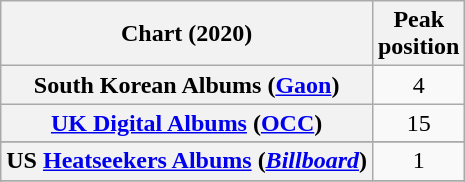<table class="wikitable sortable plainrowheaders" style="text-align:center">
<tr>
<th scope="col">Chart (2020)</th>
<th scope="col">Peak<br>position</th>
</tr>
<tr>
<th scope="row">South Korean Albums (<a href='#'>Gaon</a>)</th>
<td>4</td>
</tr>
<tr>
<th scope="row"><a href='#'>UK Digital Albums</a> (<a href='#'>OCC</a>)</th>
<td>15</td>
</tr>
<tr>
</tr>
<tr>
<th scope="row">US <a href='#'>Heatseekers Albums</a> (<em><a href='#'>Billboard</a></em>)</th>
<td>1</td>
</tr>
<tr>
</tr>
<tr>
</tr>
</table>
